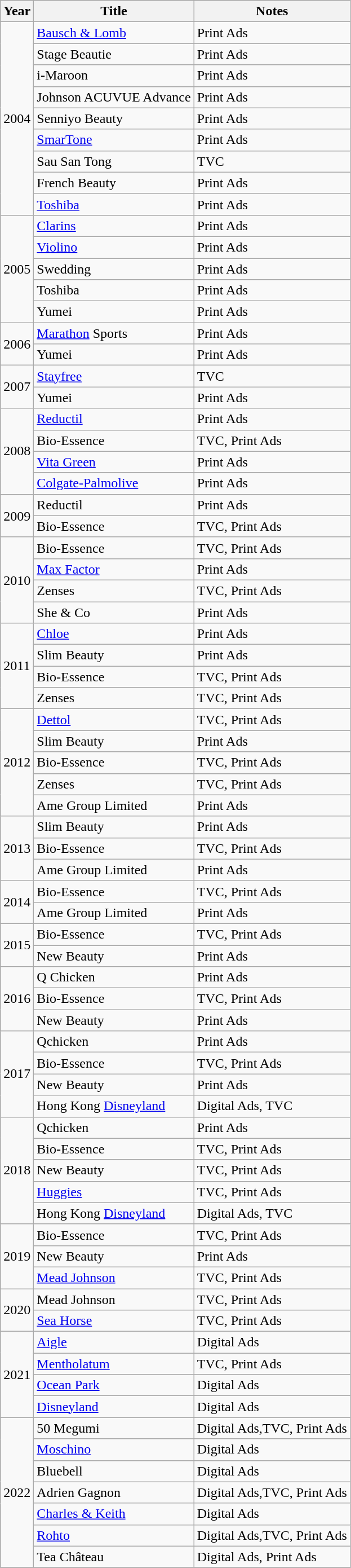<table class="wikitable">
<tr>
<th scope="col">Year</th>
<th scope="col">Title</th>
<th scope="col">Notes</th>
</tr>
<tr>
<td rowspan="9">2004</td>
<td><a href='#'>Bausch & Lomb</a></td>
<td>Print Ads</td>
</tr>
<tr>
<td>Stage Beautie</td>
<td>Print Ads</td>
</tr>
<tr>
<td>i-Maroon</td>
<td>Print Ads</td>
</tr>
<tr>
<td>Johnson ACUVUE Advance</td>
<td>Print Ads</td>
</tr>
<tr>
<td>Senniyo Beauty</td>
<td>Print Ads</td>
</tr>
<tr>
<td><a href='#'>SmarTone</a></td>
<td>Print Ads</td>
</tr>
<tr>
<td>Sau San Tong</td>
<td>TVC</td>
</tr>
<tr>
<td>French Beauty</td>
<td>Print Ads</td>
</tr>
<tr>
<td><a href='#'>Toshiba</a></td>
<td>Print Ads</td>
</tr>
<tr>
<td rowspan="5">2005</td>
<td><a href='#'>Clarins</a></td>
<td>Print Ads</td>
</tr>
<tr>
<td><a href='#'>Violino</a></td>
<td>Print Ads</td>
</tr>
<tr>
<td>Swedding</td>
<td>Print Ads</td>
</tr>
<tr>
<td>Toshiba</td>
<td>Print Ads</td>
</tr>
<tr>
<td>Yumei</td>
<td>Print Ads</td>
</tr>
<tr>
<td rowspan="2">2006</td>
<td><a href='#'>Marathon</a> Sports</td>
<td>Print Ads</td>
</tr>
<tr>
<td>Yumei</td>
<td>Print Ads</td>
</tr>
<tr>
<td rowspan="2">2007</td>
<td><a href='#'>Stayfree</a></td>
<td>TVC</td>
</tr>
<tr>
<td>Yumei</td>
<td>Print Ads</td>
</tr>
<tr>
<td rowspan="4">2008</td>
<td><a href='#'>Reductil</a></td>
<td>Print Ads</td>
</tr>
<tr>
<td>Bio-Essence</td>
<td>TVC, Print Ads</td>
</tr>
<tr>
<td><a href='#'>Vita Green</a></td>
<td>Print Ads</td>
</tr>
<tr>
<td><a href='#'>Colgate-Palmolive</a></td>
<td>Print Ads</td>
</tr>
<tr>
<td rowspan="2">2009</td>
<td>Reductil</td>
<td>Print Ads</td>
</tr>
<tr>
<td>Bio-Essence</td>
<td>TVC, Print Ads</td>
</tr>
<tr>
<td rowspan="4">2010</td>
<td>Bio-Essence</td>
<td>TVC, Print Ads</td>
</tr>
<tr>
<td><a href='#'>Max Factor</a></td>
<td>Print Ads</td>
</tr>
<tr>
<td>Zenses</td>
<td>TVC, Print Ads</td>
</tr>
<tr>
<td>She & Co</td>
<td>Print Ads</td>
</tr>
<tr>
<td rowspan="4">2011</td>
<td><a href='#'>Chloe</a></td>
<td>Print Ads</td>
</tr>
<tr>
<td>Slim Beauty</td>
<td>Print Ads</td>
</tr>
<tr>
<td>Bio-Essence</td>
<td>TVC, Print Ads</td>
</tr>
<tr>
<td>Zenses</td>
<td>TVC, Print Ads</td>
</tr>
<tr>
<td rowspan="5">2012</td>
<td><a href='#'>Dettol</a></td>
<td>TVC, Print Ads</td>
</tr>
<tr>
<td>Slim Beauty</td>
<td>Print Ads</td>
</tr>
<tr>
<td>Bio-Essence</td>
<td>TVC, Print Ads</td>
</tr>
<tr>
<td>Zenses</td>
<td>TVC, Print Ads</td>
</tr>
<tr>
<td>Ame Group Limited</td>
<td>Print Ads</td>
</tr>
<tr>
<td rowspan="3">2013</td>
<td>Slim Beauty</td>
<td>Print Ads</td>
</tr>
<tr>
<td>Bio-Essence</td>
<td>TVC, Print Ads</td>
</tr>
<tr>
<td>Ame Group Limited</td>
<td>Print Ads</td>
</tr>
<tr>
<td rowspan="2">2014</td>
<td>Bio-Essence</td>
<td>TVC, Print Ads</td>
</tr>
<tr>
<td>Ame Group Limited</td>
<td>Print Ads</td>
</tr>
<tr>
<td rowspan="2">2015</td>
<td>Bio-Essence</td>
<td>TVC, Print Ads</td>
</tr>
<tr>
<td>New Beauty</td>
<td>Print Ads</td>
</tr>
<tr>
<td rowspan="3">2016</td>
<td>Q Chicken</td>
<td>Print Ads</td>
</tr>
<tr>
<td>Bio-Essence</td>
<td>TVC, Print Ads</td>
</tr>
<tr>
<td>New Beauty</td>
<td>Print Ads</td>
</tr>
<tr>
<td rowspan="4">2017</td>
<td>Qchicken</td>
<td>Print Ads</td>
</tr>
<tr>
<td>Bio-Essence</td>
<td>TVC, Print Ads</td>
</tr>
<tr>
<td>New Beauty</td>
<td>Print Ads</td>
</tr>
<tr>
<td>Hong Kong <a href='#'>Disneyland</a></td>
<td>Digital Ads, TVC</td>
</tr>
<tr>
<td rowspan="5">2018</td>
<td>Qchicken</td>
<td>Print Ads</td>
</tr>
<tr>
<td>Bio-Essence</td>
<td>TVC, Print Ads</td>
</tr>
<tr>
<td>New Beauty</td>
<td>TVC, Print Ads</td>
</tr>
<tr>
<td><a href='#'>Huggies</a></td>
<td>TVC, Print Ads</td>
</tr>
<tr>
<td>Hong Kong <a href='#'>Disneyland</a></td>
<td>Digital Ads, TVC</td>
</tr>
<tr>
<td rowspan="3">2019</td>
<td>Bio-Essence</td>
<td>TVC, Print Ads</td>
</tr>
<tr>
<td>New Beauty</td>
<td>Print Ads</td>
</tr>
<tr>
<td><a href='#'>Mead Johnson</a></td>
<td>TVC, Print Ads</td>
</tr>
<tr>
<td rowspan="2">2020</td>
<td>Mead Johnson</td>
<td>TVC, Print Ads</td>
</tr>
<tr>
<td><a href='#'>Sea Horse</a></td>
<td>TVC, Print Ads</td>
</tr>
<tr>
<td rowspan="4">2021</td>
<td><a href='#'>Aigle</a></td>
<td>Digital Ads</td>
</tr>
<tr>
<td><a href='#'>Mentholatum</a></td>
<td>TVC, Print Ads</td>
</tr>
<tr>
<td><a href='#'>Ocean Park</a></td>
<td>Digital Ads</td>
</tr>
<tr>
<td><a href='#'>Disneyland</a></td>
<td>Digital Ads</td>
</tr>
<tr>
<td rowspan="7">2022</td>
<td>50 Megumi</td>
<td>Digital Ads,TVC, Print Ads</td>
</tr>
<tr>
<td><a href='#'>Moschino</a></td>
<td>Digital Ads</td>
</tr>
<tr>
<td>Bluebell</td>
<td>Digital Ads</td>
</tr>
<tr>
<td>Adrien Gagnon</td>
<td>Digital Ads,TVC, Print Ads</td>
</tr>
<tr>
<td><a href='#'>Charles & Keith</a></td>
<td>Digital Ads</td>
</tr>
<tr>
<td><a href='#'>Rohto</a></td>
<td>Digital Ads,TVC, Print Ads</td>
</tr>
<tr>
<td>Tea Château</td>
<td>Digital Ads, Print Ads</td>
</tr>
<tr>
</tr>
</table>
